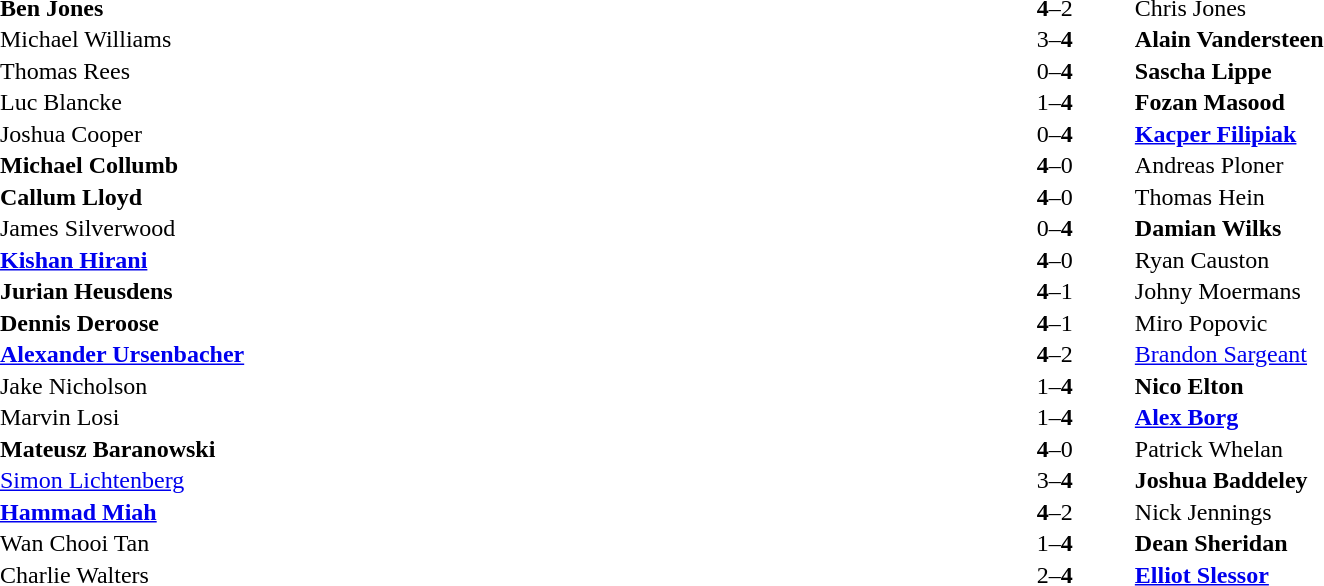<table width="100%" cellspacing="1">
<tr>
<th width45%></th>
<th width10%></th>
<th width45%></th>
</tr>
<tr>
<td> <strong>Ben Jones</strong></td>
<td align="center"><strong>4</strong>–2</td>
<td> Chris Jones</td>
</tr>
<tr>
<td> Michael Williams</td>
<td align="center">3–<strong>4</strong></td>
<td> <strong>Alain Vandersteen</strong></td>
</tr>
<tr>
<td> Thomas Rees</td>
<td align="center">0–<strong>4</strong></td>
<td> <strong>Sascha Lippe</strong></td>
</tr>
<tr>
<td> Luc Blancke</td>
<td align="center">1–<strong>4</strong></td>
<td> <strong>Fozan Masood</strong></td>
</tr>
<tr>
<td> Joshua Cooper</td>
<td align="center">0–<strong>4</strong></td>
<td> <strong><a href='#'>Kacper Filipiak</a></strong></td>
</tr>
<tr>
<td> <strong>Michael Collumb</strong></td>
<td align="center"><strong>4</strong>–0</td>
<td> Andreas Ploner</td>
</tr>
<tr>
<td> <strong>Callum Lloyd</strong></td>
<td align="center"><strong>4</strong>–0</td>
<td> Thomas Hein</td>
</tr>
<tr>
<td> James Silverwood</td>
<td align="center">0–<strong>4</strong></td>
<td> <strong>Damian Wilks</strong></td>
</tr>
<tr>
<td> <strong><a href='#'>Kishan Hirani</a></strong></td>
<td align="center"><strong>4</strong>–0</td>
<td> Ryan Causton</td>
</tr>
<tr>
<td> <strong>Jurian Heusdens</strong></td>
<td align="center"><strong>4</strong>–1</td>
<td> Johny Moermans</td>
</tr>
<tr>
<td> <strong>Dennis Deroose</strong></td>
<td align="center"><strong>4</strong>–1</td>
<td> Miro Popovic</td>
</tr>
<tr>
<td> <strong><a href='#'>Alexander Ursenbacher</a></strong></td>
<td align="center"><strong>4</strong>–2</td>
<td> <a href='#'>Brandon Sargeant</a></td>
</tr>
<tr>
<td> Jake Nicholson</td>
<td align="center">1–<strong>4</strong></td>
<td> <strong>Nico Elton</strong></td>
</tr>
<tr>
<td> Marvin Losi</td>
<td align="center">1–<strong>4</strong></td>
<td> <strong><a href='#'>Alex Borg</a></strong></td>
</tr>
<tr>
<td> <strong>Mateusz Baranowski</strong></td>
<td align="center"><strong>4</strong>–0</td>
<td> Patrick Whelan</td>
</tr>
<tr>
<td> <a href='#'>Simon Lichtenberg</a></td>
<td align="center">3–<strong>4</strong></td>
<td> <strong>Joshua Baddeley</strong></td>
</tr>
<tr>
<td> <strong><a href='#'>Hammad Miah</a></strong></td>
<td align="center"><strong>4</strong>–2</td>
<td> Nick Jennings</td>
</tr>
<tr>
<td> Wan Chooi Tan</td>
<td align="center">1–<strong>4</strong></td>
<td> <strong>Dean Sheridan</strong></td>
</tr>
<tr>
<td> Charlie Walters</td>
<td align="center">2–<strong>4</strong></td>
<td> <strong><a href='#'>Elliot Slessor</a></strong></td>
</tr>
</table>
